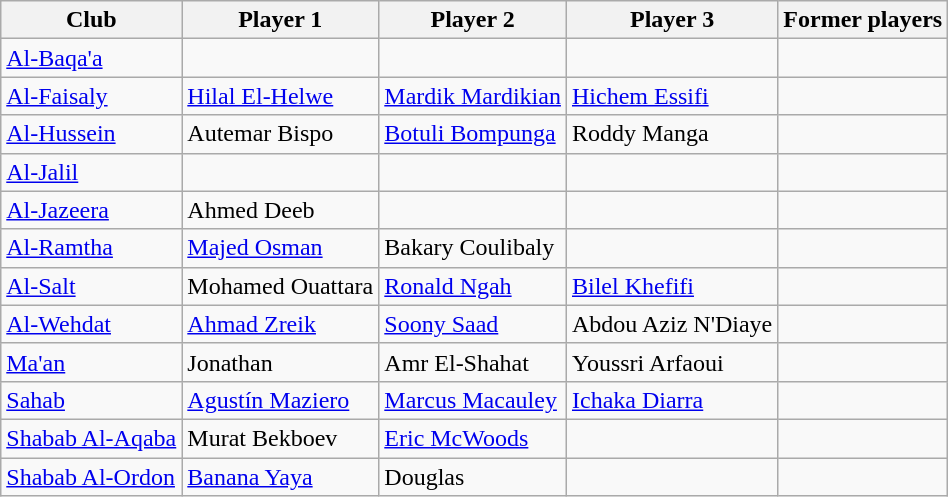<table class="wikitable">
<tr>
<th>Club</th>
<th>Player 1</th>
<th>Player 2</th>
<th>Player 3</th>
<th>Former players</th>
</tr>
<tr>
<td><a href='#'>Al-Baqa'a</a></td>
<td></td>
<td></td>
<td></td>
<td></td>
</tr>
<tr>
<td><a href='#'>Al-Faisaly</a></td>
<td> <a href='#'>Hilal El-Helwe</a></td>
<td> <a href='#'>Mardik Mardikian</a></td>
<td> <a href='#'>Hichem Essifi</a></td>
<td></td>
</tr>
<tr>
<td><a href='#'>Al-Hussein</a></td>
<td> Autemar Bispo</td>
<td> <a href='#'>Botuli Bompunga</a></td>
<td> Roddy Manga</td>
<td></td>
</tr>
<tr>
<td><a href='#'>Al-Jalil</a></td>
<td></td>
<td></td>
<td></td>
<td></td>
</tr>
<tr>
<td><a href='#'>Al-Jazeera</a></td>
<td> Ahmed Deeb</td>
<td></td>
<td></td>
<td></td>
</tr>
<tr>
<td><a href='#'>Al-Ramtha</a></td>
<td> <a href='#'>Majed Osman</a></td>
<td> Bakary Coulibaly</td>
<td></td>
<td></td>
</tr>
<tr>
<td><a href='#'>Al-Salt</a></td>
<td> Mohamed Ouattara</td>
<td> <a href='#'>Ronald Ngah</a></td>
<td> <a href='#'>Bilel Khefifi</a></td>
<td></td>
</tr>
<tr>
<td><a href='#'>Al-Wehdat</a></td>
<td> <a href='#'>Ahmad Zreik</a></td>
<td> <a href='#'>Soony Saad</a></td>
<td> Abdou Aziz N'Diaye</td>
<td></td>
</tr>
<tr>
<td><a href='#'>Ma'an</a></td>
<td> Jonathan</td>
<td> Amr El-Shahat</td>
<td> Youssri Arfaoui</td>
<td></td>
</tr>
<tr>
<td><a href='#'>Sahab</a></td>
<td> <a href='#'>Agustín Maziero</a></td>
<td> <a href='#'>Marcus Macauley</a></td>
<td> <a href='#'>Ichaka Diarra</a></td>
<td></td>
</tr>
<tr>
<td><a href='#'>Shabab Al-Aqaba</a></td>
<td> Murat Bekboev</td>
<td> <a href='#'>Eric McWoods</a></td>
<td></td>
<td></td>
</tr>
<tr>
<td><a href='#'>Shabab Al-Ordon</a></td>
<td> <a href='#'>Banana Yaya</a></td>
<td> Douglas</td>
<td></td>
<td></td>
</tr>
</table>
